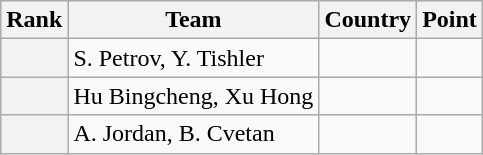<table class="wikitable sortable">
<tr>
<th>Rank</th>
<th>Team</th>
<th>Country</th>
<th>Point</th>
</tr>
<tr>
<th></th>
<td>S. Petrov, Y. Tishler</td>
<td></td>
<td></td>
</tr>
<tr>
<th></th>
<td>Hu Bingcheng, Xu Hong</td>
<td></td>
<td></td>
</tr>
<tr>
<th></th>
<td>A. Jordan, B. Cvetan</td>
<td></td>
<td></td>
</tr>
</table>
